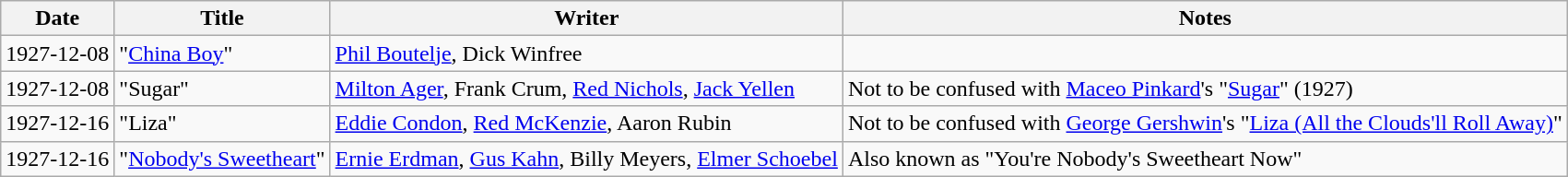<table class="wikitable" border="1">
<tr>
<th>Date</th>
<th>Title</th>
<th>Writer</th>
<th>Notes</th>
</tr>
<tr>
<td>1927-12-08</td>
<td>"<a href='#'>China Boy</a>"</td>
<td><a href='#'>Phil Boutelje</a>, Dick Winfree</td>
<td></td>
</tr>
<tr>
<td>1927-12-08</td>
<td>"Sugar"</td>
<td><a href='#'>Milton Ager</a>, Frank Crum, <a href='#'>Red Nichols</a>, <a href='#'>Jack Yellen</a></td>
<td>Not to be confused with <a href='#'>Maceo Pinkard</a>'s "<a href='#'>Sugar</a>" (1927)</td>
</tr>
<tr>
<td>1927-12-16</td>
<td>"Liza"</td>
<td><a href='#'>Eddie Condon</a>, <a href='#'>Red McKenzie</a>, Aaron Rubin</td>
<td>Not to be confused with <a href='#'>George Gershwin</a>'s "<a href='#'>Liza (All the Clouds'll Roll Away)</a>"</td>
</tr>
<tr>
<td>1927-12-16</td>
<td>"<a href='#'>Nobody's Sweetheart</a>"</td>
<td><a href='#'>Ernie Erdman</a>, <a href='#'>Gus Kahn</a>, Billy Meyers, <a href='#'>Elmer Schoebel</a></td>
<td>Also known as "You're Nobody's Sweetheart Now"</td>
</tr>
</table>
